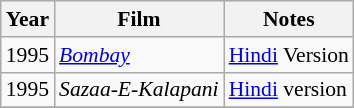<table class="wikitable" style="font-size: 90%;">
<tr>
<th>Year</th>
<th>Film</th>
<th>Notes</th>
</tr>
<tr>
<td>1995</td>
<td><em><a href='#'>Bombay</a></em></td>
<td><a href='#'>Hindi</a> Version</td>
</tr>
<tr>
<td>1995</td>
<td><em>Sazaa-E-Kalapani</em></td>
<td><a href='#'>Hindi</a> version</td>
</tr>
<tr>
</tr>
</table>
